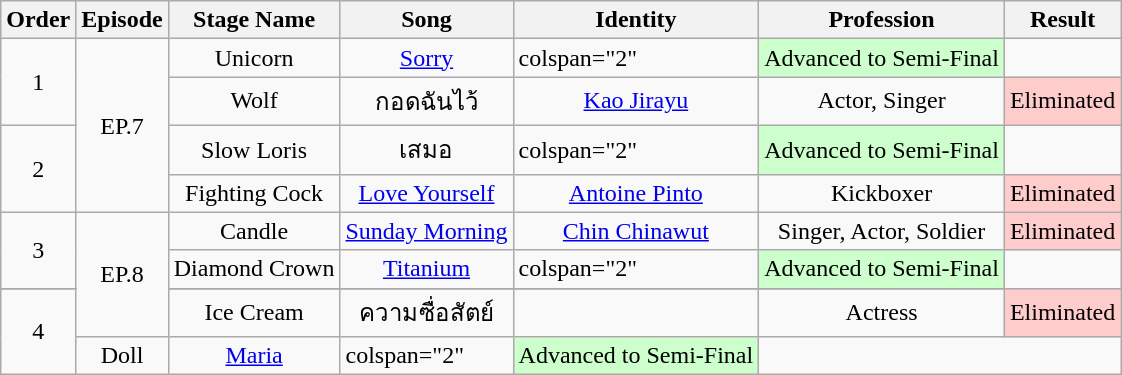<table class="wikitable">
<tr>
<th>Order</th>
<th>Episode</th>
<th>Stage Name</th>
<th>Song</th>
<th>Identity</th>
<th>Profession</th>
<th>Result</th>
</tr>
<tr>
<td rowspan="2" style="text-align:center;">1</td>
<td rowspan="4" align="center">EP.7</td>
<td style="text-align:center;">Unicorn</td>
<td style="text-align:center;"><a href='#'>Sorry</a></td>
<td>colspan="2"  </td>
<td style="text-align:center; background:#ccffcc;">Advanced to Semi-Final</td>
</tr>
<tr>
<td style="text-align:center;">Wolf</td>
<td style="text-align:center;">กอดฉันไว้</td>
<td style="text-align:center;"><a href='#'>Kao Jirayu</a></td>
<td style="text-align:center;">Actor, Singer</td>
<td style="text-align:center; background:#ffcccc;">Eliminated</td>
</tr>
<tr>
<td rowspan="2" style="text-align:center;">2</td>
<td style="text-align:center;">Slow Loris</td>
<td style="text-align:center;">เสมอ</td>
<td>colspan="2"  </td>
<td style="text-align:center; background:#ccffcc;">Advanced to Semi-Final</td>
</tr>
<tr>
<td style="text-align:center;">Fighting Cock</td>
<td style="text-align:center;"><a href='#'>Love Yourself</a></td>
<td style="text-align:center;"><a href='#'>Antoine Pinto</a></td>
<td style="text-align:center;">Kickboxer</td>
<td style="text-align:center; background:#ffcccc;">Eliminated</td>
</tr>
<tr>
<td rowspan="2" style="text-align:center;">3</td>
<td rowspan="4" align="center">EP.8</td>
<td style="text-align:center;">Candle</td>
<td style="text-align:center;"><a href='#'>Sunday Morning</a></td>
<td style="text-align:center;"><a href='#'>Chin Chinawut</a></td>
<td style="text-align:center;">Singer, Actor, Soldier</td>
<td style="text-align:center; background:#ffcccc;">Eliminated</td>
</tr>
<tr>
<td style="text-align:center;">Diamond Crown</td>
<td style="text-align:center;"><a href='#'>Titanium</a></td>
<td>colspan="2"  </td>
<td style="text-align:center; background:#ccffcc;">Advanced to Semi-Final</td>
</tr>
<tr>
</tr>
<tr style="text-align:center;">
<td rowspan="2">4</td>
<td style="text-align:center;">Ice Cream</td>
<td style="text-align:center;">ความซื่อสัตย์</td>
<td style="text-align:center;"></td>
<td style="text-align:center;">Actress</td>
<td style="text-align:center; background:#ffcccc;">Eliminated</td>
</tr>
<tr>
<td style="text-align:center;">Doll</td>
<td style="text-align:center;"><a href='#'>Maria</a></td>
<td>colspan="2"  </td>
<td style="text-align:center; background:#ccffcc;">Advanced to Semi-Final</td>
</tr>
</table>
